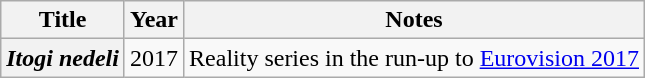<table class="wikitable sortable plainrowheaders">
<tr>
<th>Title</th>
<th>Year</th>
<th class="unsortable">Notes</th>
</tr>
<tr>
<th scope="row"><em>Itogi nedeli</em></th>
<td>2017</td>
<td>Reality series in the run-up to <a href='#'>Eurovision 2017</a></td>
</tr>
</table>
